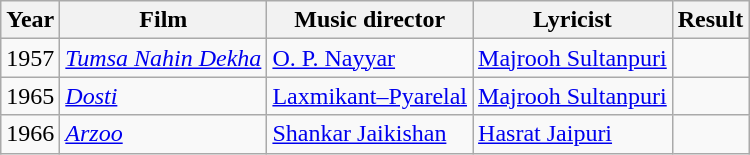<table class="wikitable sortable">
<tr>
<th>Year</th>
<th>Film</th>
<th>Music director</th>
<th>Lyricist</th>
<th>Result</th>
</tr>
<tr>
<td>1957</td>
<td><em><a href='#'>Tumsa Nahin Dekha</a></em></td>
<td><a href='#'>O. P. Nayyar</a></td>
<td><a href='#'>Majrooh Sultanpuri</a></td>
<td></td>
</tr>
<tr>
<td>1965</td>
<td><em><a href='#'>Dosti</a></em></td>
<td><a href='#'>Laxmikant–Pyarelal</a></td>
<td><a href='#'>Majrooh Sultanpuri</a></td>
<td></td>
</tr>
<tr>
<td>1966</td>
<td><em><a href='#'>Arzoo</a></em></td>
<td><a href='#'>Shankar Jaikishan</a></td>
<td><a href='#'>Hasrat Jaipuri</a></td>
<td></td>
</tr>
</table>
